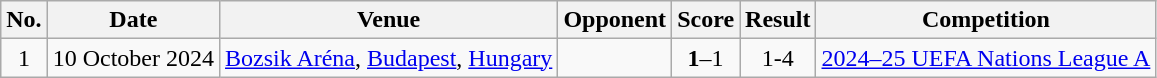<table class="wikitable">
<tr>
<th scope="col">No.</th>
<th scope="col">Date</th>
<th scope="col">Venue</th>
<th scope="col">Opponent</th>
<th scope="col">Score</th>
<th scope="col">Result</th>
<th scope="col">Competition</th>
</tr>
<tr>
<td align="center">1</td>
<td>10 October 2024</td>
<td><a href='#'>Bozsik Aréna</a>, <a href='#'>Budapest</a>, <a href='#'>Hungary</a></td>
<td></td>
<td align="center"><strong>1</strong>–1</td>
<td align="center">1-4</td>
<td><a href='#'>2024–25 UEFA Nations League A</a></td>
</tr>
</table>
